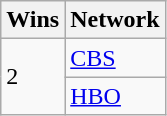<table class="wikitable">
<tr>
<th>Wins</th>
<th>Network</th>
</tr>
<tr>
<td rowspan="2">2</td>
<td><a href='#'>CBS</a></td>
</tr>
<tr>
<td><a href='#'>HBO</a></td>
</tr>
</table>
